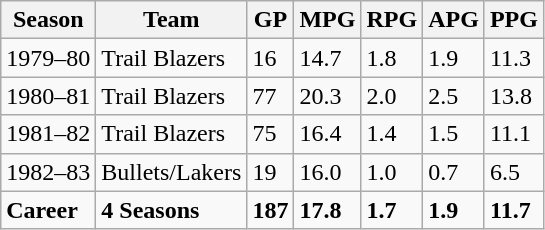<table class="wikitable">
<tr>
<th>Season</th>
<th>Team</th>
<th>GP</th>
<th>MPG</th>
<th>RPG</th>
<th>APG</th>
<th>PPG</th>
</tr>
<tr>
<td>1979–80</td>
<td>Trail Blazers</td>
<td>16</td>
<td>14.7</td>
<td>1.8</td>
<td>1.9</td>
<td>11.3</td>
</tr>
<tr>
<td>1980–81</td>
<td>Trail Blazers</td>
<td>77</td>
<td>20.3</td>
<td>2.0</td>
<td>2.5</td>
<td>13.8</td>
</tr>
<tr>
<td>1981–82</td>
<td>Trail Blazers</td>
<td>75</td>
<td>16.4</td>
<td>1.4</td>
<td>1.5</td>
<td>11.1</td>
</tr>
<tr>
<td>1982–83</td>
<td>Bullets/Lakers</td>
<td>19</td>
<td>16.0</td>
<td>1.0</td>
<td>0.7</td>
<td>6.5</td>
</tr>
<tr>
<td><strong>Career</strong></td>
<td><strong>4 Seasons</strong></td>
<td><strong>187</strong></td>
<td><strong>17.8</strong></td>
<td><strong>1.7</strong></td>
<td><strong>1.9</strong></td>
<td><strong>11.7</strong></td>
</tr>
</table>
